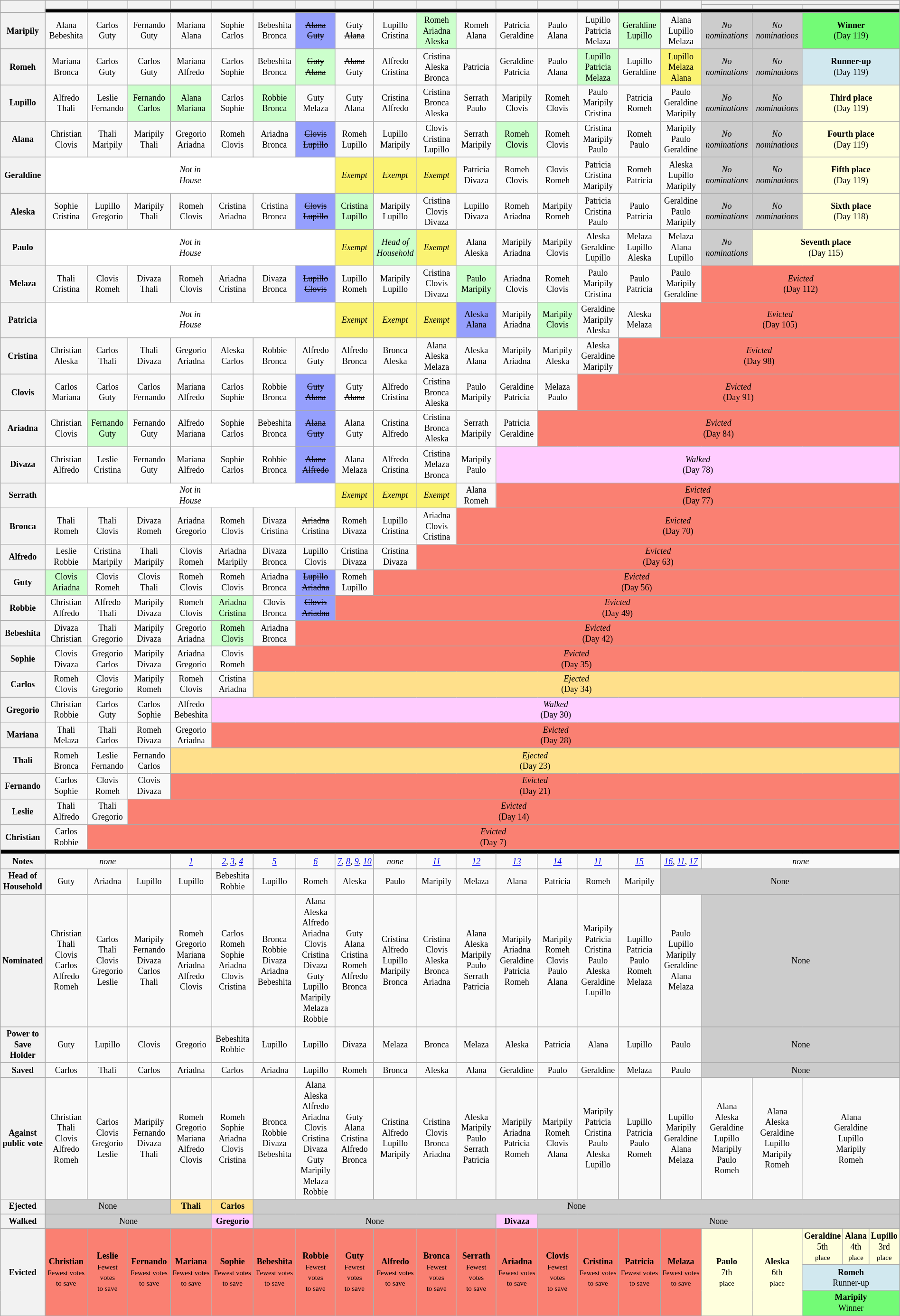<table class="wikitable" style="text-align:center; width:100%; font-size:75%; line-height:15px">
<tr>
<th rowspan=3 style=width:5%></th>
<th scope=col rowspan=2 style=width:5%></th>
<th scope=col rowspan=2 style=width:5%></th>
<th scope=col rowspan=2 style=width:5%></th>
<th scope=col rowspan=2 style=width:5%></th>
<th scope=col rowspan=2 style=width:5%></th>
<th scope=col rowspan=2 style=width:5%></th>
<th scope=col rowspan=2 style=width:5%></th>
<th scope=col rowspan=2 style=width:5%></th>
<th scope=col rowspan=2 style=width:5%></th>
<th scope=col rowspan=2 style=width:5%></th>
<th scope=col rowspan=2 style=width:5%></th>
<th scope=col rowspan=2 style=width:5%></th>
<th scope=col rowspan=2 style=width:5%></th>
<th scope=col rowspan=2 style=width:5%></th>
<th scope=col rowspan=2 style=width:5%></th>
<th scope=col rowspan=2 style=width:5%></th>
<th colspan=5 style=width:10%></th>
</tr>
<tr>
<th scope=col style=width:6%;></th>
<th scope=col style=width:6%;></th>
<th colspan=3 style=width:10%></th>
</tr>
<tr>
<th style=background:#000000; colspan=21></th>
</tr>
<tr>
<th>Maripily</th>
<td>Alana<br>Bebeshita</td>
<td>Carlos<br>Guty</td>
<td>Fernando<br>Guty</td>
<td>Mariana<br>Alana</td>
<td>Sophie<br>Carlos</td>
<td>Bebeshita<br>Bronca</td>
<td style=background:#959ffd><s>Alana<br>Guty</s></td>
<td>Guty<br><s>Alana</s></td>
<td>Lupillo<br>Cristina</td>
<td style=background:#cfc;>Romeh<br>Ariadna<br>Aleska</td>
<td>Romeh<br>Alana</td>
<td>Patricia<br>Geraldine</td>
<td>Paulo<br>Alana</td>
<td>Lupillo<br>Patricia<br>Melaza</td>
<td style=background:#cfc;>Geraldine<br>Lupillo</td>
<td>Alana<br>Lupillo<br>Melaza</td>
<td style=background:#CCCCCC;><em>No<br>nominations</em></td>
<td style=background:#CCCCCC;><em>No<br>nominations</em></td>
<td colspan=3 style=background:#73FB76;><strong>Winner</strong><br>(Day 119)</td>
</tr>
<tr>
<th>Romeh</th>
<td>Mariana<br>Bronca</td>
<td>Carlos<br>Guty</td>
<td>Carlos<br>Guty</td>
<td>Mariana<br>Alfredo</td>
<td>Carlos<br>Sophie</td>
<td>Bebeshita<br>Bronca</td>
<td style=background:#cfc;><s>Guty<br>Alana</s></td>
<td><s>Alana</s><br>Guty</td>
<td>Alfredo<br>Cristina</td>
<td>Cristina<br>Aleska<br>Bronca</td>
<td>Patricia</td>
<td>Geraldine<br>Patricia</td>
<td>Paulo<br>Alana</td>
<td style=background:#cfc;>Lupillo<br>Patricia<br>Melaza</td>
<td>Lupillo<br>Geraldine</td>
<td style=background:#FBF373>Lupillo<br>Melaza<br>Alana</td>
<td style=background:#CCCCCC;><em>No<br>nominations</em></td>
<td style=background:#CCCCCC;><em>No<br>nominations</em></td>
<td colspan=3 style=background:#D1E8EF;><strong>Runner-up</strong><br>(Day 119)</td>
</tr>
<tr>
<th>Lupillo</th>
<td>Alfredo<br>Thali</td>
<td>Leslie<br>Fernando</td>
<td style=background:#cfc;>Fernando<br>Carlos</td>
<td style=background:#cfc;>Alana<br>Mariana</td>
<td>Carlos<br>Sophie</td>
<td style=background:#cfc;>Robbie<br>Bronca</td>
<td>Guty<br>Melaza</td>
<td>Guty<br>Alana</td>
<td>Cristina<br>Alfredo</td>
<td>Cristina<br>Bronca<br>Aleska</td>
<td>Serrath<br>Paulo</td>
<td>Maripily<br>Clovis</td>
<td>Romeh<br>Clovis</td>
<td>Paulo<br>Maripily<br>Cristina</td>
<td>Patricia<br>Romeh</td>
<td>Paulo<br>Geraldine<br>Maripily</td>
<td style=background:#CCCCCC;><em>No<br>nominations</em></td>
<td style=background:#CCCCCC;><em>No<br>nominations</em></td>
<td colspan=3 style=background:#FFFFDD;><strong>Third place</strong><br>(Day 119)</td>
</tr>
<tr>
<th>Alana</th>
<td>Christian<br>Clovis</td>
<td>Thali<br>Maripily</td>
<td>Maripily<br>Thali</td>
<td>Gregorio<br>Ariadna</td>
<td>Romeh<br>Clovis</td>
<td>Ariadna<br>Bronca</td>
<td style=background:#959ffd><s>Clovis<br>Lupillo</s></td>
<td>Romeh<br>Lupillo</td>
<td>Lupillo<br>Maripily</td>
<td>Clovis<br>Cristina<br>Lupillo</td>
<td>Serrath<br>Maripily</td>
<td style=background:#cfc;>Romeh<br>Clovis</td>
<td>Romeh<br>Clovis</td>
<td>Cristina<br>Maripily<br>Paulo</td>
<td>Romeh<br>Paulo</td>
<td>Maripily<br>Paulo<br>Geraldine</td>
<td style=background:#CCCCCC;><em>No<br>nominations</em></td>
<td style=background:#CCCCCC;><em>No<br>nominations</em></td>
<td colspan=3 style=background:#FFFFDD;><strong>Fourth place</strong><br>(Day 119)</td>
</tr>
<tr>
<th>Geraldine</th>
<td style=background:#FFF colspan=7><em>Not in<br>House</em></td>
<td style=background:#FBF373><em>Exempt</em></td>
<td style=background:#FBF373><em>Exempt</em></td>
<td style=background:#FBF373><em>Exempt</em></td>
<td>Patricia<br>Divaza</td>
<td>Romeh<br>Clovis</td>
<td>Clovis<br>Romeh</td>
<td>Patricia<br>Cristina<br>Maripily</td>
<td>Romeh<br>Patricia</td>
<td>Aleska<br>Lupillo<br>Maripily</td>
<td style=background:#CCCCCC;><em>No<br>nominations</em></td>
<td style=background:#CCCCCC;><em>No<br>nominations</em></td>
<td colspan=3 style=background:#FFFFDD;><strong>Fifth place</strong><br>(Day 119)</td>
</tr>
<tr>
<th>Aleska</th>
<td>Sophie<br>Cristina</td>
<td>Lupillo<br>Gregorio</td>
<td>Maripily<br>Thali</td>
<td>Romeh<br>Clovis</td>
<td>Cristina<br>Ariadna</td>
<td>Cristina<br>Bronca</td>
<td style=background:#959ffd><s>Clovis<br>Lupillo</s></td>
<td style=background:#cfc;>Cristina<br>Lupillo</td>
<td>Maripily<br>Lupillo</td>
<td>Cristina<br>Clovis<br>Divaza</td>
<td>Lupillo<br>Divaza</td>
<td>Romeh<br>Ariadna</td>
<td>Maripily<br>Romeh</td>
<td>Patricia<br>Cristina<br>Paulo</td>
<td>Paulo<br>Patricia</td>
<td>Geraldine<br>Paulo<br>Maripily</td>
<td style=background:#CCCCCC;><em>No<br>nominations</em></td>
<td style=background:#CCCCCC;><em>No<br>nominations</em></td>
<td colspan=3 style=background:#FFFFDD;><strong>Sixth place</strong><br>(Day 118)</td>
</tr>
<tr>
<th>Paulo</th>
<td style=background:#FFF colspan=7><em>Not in<br>House</em></td>
<td style=background:#FBF373><em>Exempt</em></td>
<td style=background:#cfc><em>Head of Household</em></td>
<td style=background:#FBF373><em>Exempt</em></td>
<td>Alana<br>Aleska</td>
<td>Maripily<br>Ariadna</td>
<td>Maripily<br>Clovis</td>
<td>Aleska<br>Geraldine<br>Lupillo</td>
<td>Melaza<br>Lupillo<br>Aleska</td>
<td>Melaza<br>Alana<br>Lupillo</td>
<td style=background:#CCCCCC;><em>No<br>nominations</em></td>
<td colspan=4 style=background:#FFFFDD;><strong>Seventh place</strong><br>(Day 115)</td>
</tr>
<tr>
<th>Melaza</th>
<td>Thali<br>Cristina</td>
<td>Clovis<br>Romeh</td>
<td>Divaza<br>Thali</td>
<td>Romeh<br>Clovis</td>
<td>Ariadna<br>Cristina</td>
<td>Divaza<br>Bronca</td>
<td style=background:#959ffd><s>Lupillo<br>Clovis</s></td>
<td>Lupillo<br>Romeh</td>
<td>Maripily<br>Lupillo</td>
<td>Cristina<br>Clovis<br>Divaza</td>
<td style=background:#cfc;>Paulo<br>Maripily</td>
<td>Ariadna<br>Clovis</td>
<td>Romeh<br>Clovis</td>
<td>Paulo<br>Maripily<br>Cristina</td>
<td>Paulo<br>Patricia</td>
<td>Paulo<br>Maripily<br>Geraldine</td>
<td colspan=5 style=background:salmon;><em>Evicted</em><br>(Day 112)</td>
</tr>
<tr>
<th>Patricia</th>
<td style=background:#FFF colspan=7><em>Not in<br>House</em></td>
<td style=background:#FBF373><em>Exempt</em></td>
<td style=background:#FBF373><em>Exempt</em></td>
<td style=background:#FBF373><em>Exempt</em></td>
<td style=background:#959ffd>Aleska<br>Alana</td>
<td>Maripily<br>Ariadna</td>
<td style=background:#cfc;>Maripily<br>Clovis</td>
<td>Geraldine<br>Maripily<br>Aleska</td>
<td>Aleska<br>Melaza</td>
<td colspan=6 style=background:salmon;><em>Evicted</em><br>(Day 105)</td>
</tr>
<tr>
<th>Cristina</th>
<td>Christian<br>Aleska</td>
<td>Carlos<br>Thali</td>
<td>Thali<br>Divaza</td>
<td>Gregorio<br>Ariadna</td>
<td>Aleska<br>Carlos</td>
<td>Robbie<br>Bronca</td>
<td>Alfredo<br>Guty</td>
<td>Alfredo<br>Bronca</td>
<td>Bronca<br>Aleska</td>
<td>Alana<br>Aleska<br>Melaza</td>
<td>Aleska<br>Alana</td>
<td>Maripily<br>Ariadna</td>
<td>Maripily<br>Aleska</td>
<td>Aleska<br>Geraldine<br>Maripily</td>
<td colspan=7 style=background:salmon;><em>Evicted</em><br>(Day 98)</td>
</tr>
<tr>
<th>Clovis</th>
<td>Carlos<br>Mariana</td>
<td>Carlos<br>Guty</td>
<td>Carlos<br>Fernando</td>
<td>Mariana<br>Alfredo</td>
<td>Carlos<br>Sophie</td>
<td>Robbie<br>Bronca</td>
<td style=background:#959ffd><s>Guty<br>Alana</s></td>
<td>Guty<br><s>Alana</s></td>
<td>Alfredo<br>Cristina</td>
<td>Cristina<br>Bronca<br>Aleska</td>
<td>Paulo<br>Maripily</td>
<td>Geraldine<br>Patricia</td>
<td>Melaza<br>Paulo</td>
<td colspan=8 style=background:salmon;><em>Evicted</em><br>(Day 91)</td>
</tr>
<tr>
<th>Ariadna</th>
<td>Christian<br>Clovis</td>
<td style=background:#cfc;>Fernando<br>Guty</td>
<td>Fernando<br>Guty</td>
<td>Alfredo<br>Mariana</td>
<td>Sophie<br>Carlos</td>
<td>Bebeshita<br>Bronca</td>
<td style=background:#959ffd><s>Alana<br>Guty</s></td>
<td>Alana<br>Guty</td>
<td>Cristina<br>Alfredo</td>
<td>Cristina<br>Bronca<br>Aleska</td>
<td>Serrath<br>Maripily</td>
<td>Patricia<br>Geraldine</td>
<td colspan=9 style=background:salmon;><em>Evicted</em><br>(Day 84)</td>
</tr>
<tr>
<th>Divaza</th>
<td>Christian<br>Alfredo</td>
<td>Leslie<br>Cristina</td>
<td>Fernando<br>Guty</td>
<td>Mariana<br>Alfredo</td>
<td>Sophie<br>Carlos</td>
<td>Robbie<br>Bronca</td>
<td style=background:#959ffd><s>Alana<br>Alfredo</s></td>
<td>Alana<br>Melaza</td>
<td>Alfredo<br>Cristina</td>
<td>Cristina<br>Melaza<br>Bronca</td>
<td>Maripily<br>Paulo</td>
<td colspan=10 style=background:#fcf;><em>Walked</em><br>(Day 78)</td>
</tr>
<tr>
<th>Serrath</th>
<td style=background:#FFF colspan=7><em>Not in<br>House</em></td>
<td style=background:#FBF373><em>Exempt</em></td>
<td style=background:#FBF373><em>Exempt</em></td>
<td style=background:#FBF373><em>Exempt</em></td>
<td>Alana<br>Romeh</td>
<td colspan=10 style=background:salmon;><em>Evicted</em><br>(Day 77)</td>
</tr>
<tr>
<th>Bronca</th>
<td>Thali<br>Romeh</td>
<td>Thali<br>Clovis</td>
<td>Divaza<br>Romeh</td>
<td>Ariadna<br>Gregorio</td>
<td>Romeh<br>Clovis</td>
<td>Divaza<br>Cristina</td>
<td><s>Ariadna</s><br>Cristina</td>
<td>Romeh<br>Divaza</td>
<td>Lupillo<br>Cristina</td>
<td>Ariadna<br>Clovis<br>Cristina</td>
<td colspan=11 style=background:salmon;><em>Evicted</em><br>(Day 70)</td>
</tr>
<tr>
<th>Alfredo</th>
<td>Leslie<br>Robbie</td>
<td>Cristina<br>Maripily</td>
<td>Thali<br>Maripily</td>
<td>Clovis<br>Romeh</td>
<td>Ariadna<br>Maripily</td>
<td>Divaza<br>Bronca</td>
<td>Lupillo<br>Clovis</td>
<td>Cristina<br>Divaza</td>
<td>Cristina<br>Divaza</td>
<td colspan=12 style=background:salmon;><em>Evicted</em><br>(Day 63)</td>
</tr>
<tr>
<th>Guty</th>
<td style=background:#cfc;>Clovis<br>Ariadna</td>
<td>Clovis<br>Romeh</td>
<td>Clovis<br>Thali</td>
<td>Romeh<br>Clovis</td>
<td>Romeh<br>Clovis</td>
<td>Ariadna<br>Bronca</td>
<td style=background:#959ffd><s>Lupillo<br>Ariadna</s></td>
<td>Romeh<br>Lupillo</td>
<td colspan=13 style=background:salmon;><em>Evicted</em><br>(Day 56)</td>
</tr>
<tr>
<th>Robbie</th>
<td>Christian<br>Alfredo</td>
<td>Alfredo<br>Thali</td>
<td>Maripily<br>Divaza</td>
<td>Romeh<br>Clovis</td>
<td style=background:#cfc;>Ariadna<br>Cristina</td>
<td>Clovis<br>Bronca</td>
<td style=background:#959ffd><s>Clovis<br>Ariadna</s></td>
<td colspan=14 style=background:salmon;><em>Evicted</em><br>(Day 49)</td>
</tr>
<tr>
<th>Bebeshita</th>
<td>Divaza<br>Christian</td>
<td>Thali<br>Gregorio</td>
<td>Maripily<br>Divaza</td>
<td>Gregorio<br>Ariadna</td>
<td style=background:#cfc;>Romeh<br>Clovis</td>
<td>Ariadna<br>Bronca</td>
<td colspan=15 style=background:salmon;><em>Evicted</em><br>(Day 42)</td>
</tr>
<tr>
<th>Sophie</th>
<td>Clovis<br>Divaza</td>
<td>Gregorio<br>Carlos</td>
<td>Maripily<br>Divaza</td>
<td>Ariadna<br>Gregorio</td>
<td>Clovis<br>Romeh</td>
<td colspan=16 style=background:salmon;><em>Evicted</em><br>(Day 35)</td>
</tr>
<tr>
<th>Carlos</th>
<td>Romeh<br>Clovis</td>
<td>Clovis<br>Gregorio</td>
<td>Maripily<br>Romeh</td>
<td>Romeh<br>Clovis</td>
<td>Cristina<br>Ariadna</td>
<td colspan=16 style=background:#FFE08B;><em>Ejected</em><br>(Day 34)</td>
</tr>
<tr>
<th>Gregorio</th>
<td>Christian<br>Robbie</td>
<td>Carlos<br>Guty</td>
<td>Carlos<br>Sophie</td>
<td>Alfredo<br>Bebeshita</td>
<td colspan=17 style=background:#fcf;><em>Walked</em><br>(Day 30)</td>
</tr>
<tr>
<th>Mariana</th>
<td>Thali<br>Melaza</td>
<td>Thali<br>Carlos</td>
<td>Romeh<br>Divaza</td>
<td>Gregorio<br>Ariadna</td>
<td colspan=17 style=background:salmon;><em>Evicted</em><br>(Day 28)</td>
</tr>
<tr>
<th>Thali</th>
<td>Romeh<br>Bronca</td>
<td>Leslie<br>Fernando</td>
<td>Fernando<br>Carlos</td>
<td colspan=18 style=background:#FFE08B;><em>Ejected</em><br>(Day 23)</td>
</tr>
<tr>
<th>Fernando</th>
<td>Carlos<br>Sophie</td>
<td>Clovis<br>Romeh</td>
<td>Clovis<br>Divaza</td>
<td colspan=18 style=background:salmon;><em>Evicted</em><br>(Day 21)</td>
</tr>
<tr>
<th>Leslie</th>
<td>Thali<br>Alfredo</td>
<td>Thali<br>Gregorio</td>
<td colspan=19 style=background:salmon;><em>Evicted</em><br>(Day 14)</td>
</tr>
<tr>
<th>Christian</th>
<td>Carlos<br>Robbie</td>
<td colspan=20 style=background:salmon;><em>Evicted</em><br>(Day 7)</td>
</tr>
<tr>
<th style=background:#000000; colspan=22></th>
</tr>
<tr>
<th>Notes</th>
<td colspan=3><em>none</em></td>
<td><em><a href='#'>1</a></em></td>
<td><em><a href='#'>2</a></em>, <em><a href='#'>3</a></em>, <em><a href='#'>4</a></em></td>
<td><em><a href='#'>5</a></em></td>
<td><em><a href='#'>6</a></em></td>
<td><em><a href='#'>7</a></em>, <em><a href='#'>8</a></em>, <em><a href='#'>9</a></em>, <em><a href='#'>10</a></em></td>
<td><em>none</em></td>
<td><em><a href='#'>11</a></em></td>
<td><em><a href='#'>12</a></em></td>
<td><em><a href='#'>13</a></em></td>
<td><em><a href='#'>14</a></em></td>
<td><em><a href='#'>11</a></em></td>
<td><em><a href='#'>15</a></em></td>
<td><em><a href='#'>16</a></em>, <em><a href='#'>11</a></em>, <em><a href='#'>17</a></em></td>
<td colspan=5><em>none</em></td>
</tr>
<tr>
<th>Head of Household</th>
<td>Guty</td>
<td>Ariadna</td>
<td>Lupillo</td>
<td>Lupillo</td>
<td>Bebeshita<br>Robbie</td>
<td>Lupillo</td>
<td>Romeh</td>
<td>Aleska</td>
<td>Paulo</td>
<td>Maripily</td>
<td>Melaza</td>
<td>Alana</td>
<td>Patricia</td>
<td>Romeh</td>
<td>Maripily</td>
<td colspan=7 style=background:#ccc;>None</td>
</tr>
<tr>
<th>Nominated</th>
<td>Christian<br>Thali<br>Clovis<br>Carlos<br>Alfredo<br>Romeh</td>
<td>Carlos<br>Thali<br>Clovis<br>Gregorio<br>Leslie</td>
<td>Maripily<br>Fernando<br>Divaza<br>Carlos<br>Thali</td>
<td>Romeh<br>Gregorio<br>Mariana<br>Ariadna<br>Alfredo<br>Clovis</td>
<td>Carlos<br>Romeh<br>Sophie<br>Ariadna<br>Clovis<br>Cristina</td>
<td>Bronca<br>Robbie<br>Divaza<br>Ariadna<br>Bebeshita</td>
<td>Alana<br>Aleska<br>Alfredo<br>Ariadna<br>Clovis<br>Cristina<br>Divaza<br>Guty<br>Lupillo<br>Maripily<br>Melaza<br>Robbie</td>
<td>Guty<br>Alana<br>Cristina<br>Romeh<br>Alfredo<br>Bronca</td>
<td>Cristina<br>Alfredo<br>Lupillo<br>Maripily<br>Bronca</td>
<td>Cristina<br>Clovis<br>Aleska<br>Bronca<br>Ariadna</td>
<td>Alana<br>Aleska<br>Maripily<br>Paulo<br>Serrath<br>Patricia</td>
<td>Maripily<br>Ariadna<br>Geraldine<br>Patricia<br>Romeh</td>
<td>Maripily<br>Romeh<br>Clovis<br>Paulo<br>Alana</td>
<td>Maripily<br>Patricia<br>Cristina<br>Paulo<br>Aleska<br>Geraldine<br>Lupillo</td>
<td>Lupillo<br>Patricia<br>Paulo<br>Romeh<br>Melaza</td>
<td>Paulo<br>Lupillo<br>Maripily<br>Geraldine<br>Alana<br>Melaza</td>
<td colspan=6 style=background:#ccc;>None</td>
</tr>
<tr>
<th>Power to Save<br>Holder</th>
<td>Guty</td>
<td>Lupillo</td>
<td>Clovis</td>
<td>Gregorio</td>
<td>Bebeshita<br>Robbie</td>
<td>Lupillo</td>
<td>Lupillo</td>
<td>Divaza</td>
<td>Melaza</td>
<td>Bronca</td>
<td>Melaza</td>
<td>Aleska</td>
<td>Patricia</td>
<td>Alana</td>
<td>Lupillo</td>
<td>Paulo</td>
<td colspan=6 style=background:#ccc;>None</td>
</tr>
<tr>
<th>Saved</th>
<td>Carlos</td>
<td>Thali</td>
<td>Carlos</td>
<td>Ariadna</td>
<td>Carlos</td>
<td>Ariadna</td>
<td>Lupillo</td>
<td>Romeh</td>
<td>Bronca</td>
<td>Aleska</td>
<td>Alana</td>
<td>Geraldine</td>
<td>Paulo</td>
<td>Geraldine</td>
<td>Melaza</td>
<td>Paulo</td>
<td colspan=6 style=background:#ccc;>None</td>
</tr>
<tr>
<th>Against<br>public vote</th>
<td>Christian<br>Thali<br>Clovis<br>Alfredo<br>Romeh</td>
<td>Carlos<br>Clovis<br>Gregorio<br>Leslie</td>
<td>Maripily<br>Fernando<br>Divaza<br>Thali</td>
<td>Romeh<br>Gregorio<br>Mariana<br>Alfredo<br>Clovis</td>
<td>Romeh<br>Sophie<br>Ariadna<br>Clovis<br>Cristina</td>
<td>Bronca<br>Robbie<br>Divaza<br>Bebeshita</td>
<td>Alana<br>Aleska<br>Alfredo<br>Ariadna<br>Clovis<br>Cristina<br>Divaza<br>Guty<br>Maripily<br>Melaza<br>Robbie</td>
<td>Guty<br>Alana<br>Cristina<br>Alfredo<br>Bronca</td>
<td>Cristina<br>Alfredo<br>Lupillo<br>Maripily</td>
<td>Cristina<br>Clovis<br>Bronca<br>Ariadna</td>
<td>Aleska<br>Maripily<br>Paulo<br>Serrath<br>Patricia</td>
<td>Maripily<br>Ariadna<br>Patricia<br>Romeh</td>
<td>Maripily<br>Romeh<br>Clovis<br>Alana</td>
<td>Maripily<br>Patricia<br>Cristina<br>Paulo<br>Aleska<br>Lupillo</td>
<td>Lupillo<br>Patricia<br>Paulo<br>Romeh</td>
<td>Lupillo<br>Maripily<br>Geraldine<br>Alana<br>Melaza</td>
<td>Alana<br>Aleska<br>Geraldine<br>Lupillo<br>Maripily<br>Paulo<br>Romeh</td>
<td>Alana<br>Aleska<br>Geraldine<br>Lupillo<br>Maripily<br>Romeh</td>
<td colspan=3>Alana<br>Geraldine<br>Lupillo<br>Maripily<br>Romeh</td>
</tr>
<tr>
<th>Ejected</th>
<td colspan=3 style=background:#ccc;>None</td>
<td style=background:#FFE08B;><strong>Thali</strong></td>
<td style=background:#FFE08B;><strong>Carlos</strong></td>
<td colspan=16 style=background:#ccc;>None</td>
</tr>
<tr>
<th>Walked</th>
<td colspan=4 style=background:#ccc;>None</td>
<td style=background:#fcf;><strong>Gregorio</strong></td>
<td colspan=6 style=background:#ccc;>None</td>
<td style=background:#fcf;><strong>Divaza</strong></td>
<td colspan=9 style=background:#ccc;>None</td>
</tr>
<tr>
<th rowspan=3>Evicted</th>
<td rowspan=3 style=background:salmon;><strong>Christian</strong><br><small>Fewest votes<br>to save</small></td>
<td rowspan=3 style=background:salmon;><strong>Leslie</strong><br><small>Fewest votes<br>to save</small></td>
<td rowspan=3 style=background:salmon;><strong>Fernando</strong><br><small>Fewest votes<br>to save</small></td>
<td rowspan=3 style=background:salmon;><strong>Mariana</strong><br><small>Fewest votes<br>to save</small></td>
<td rowspan=3 style=background:salmon;><strong>Sophie</strong><br><small>Fewest votes<br>to save</small></td>
<td rowspan=3 style=background:salmon;><strong>Bebeshita</strong><br><small>Fewest votes<br>to save</small></td>
<td rowspan=3 style=background:salmon;><strong>Robbie</strong><br><small>Fewest votes<br>to save</small></td>
<td rowspan=3 style=background:salmon;><strong>Guty</strong><br><small>Fewest votes<br>to save</small></td>
<td rowspan=3 style=background:salmon;><strong>Alfredo</strong><br><small>Fewest votes<br>to save</small></td>
<td rowspan=3 style=background:salmon;><strong>Bronca</strong><br><small>Fewest votes<br>to save</small></td>
<td rowspan=3 style=background:salmon;><strong>Serrath</strong><br><small>Fewest votes<br>to save</small></td>
<td rowspan=3 style=background:salmon;><strong>Ariadna</strong><br><small>Fewest votes<br>to save</small></td>
<td rowspan=3 style=background:salmon;><strong>Clovis</strong><br><small>Fewest votes<br>to save</small></td>
<td rowspan=3 style=background:salmon;><strong>Cristina</strong><br><small>Fewest votes<br>to save</small></td>
<td rowspan=3 style=background:salmon;><strong>Patricia</strong><br><small>Fewest votes<br>to save</small></td>
<td rowspan=3 style=background:salmon;><strong>Melaza</strong><br><small>Fewest votes<br>to save</small></td>
<td rowspan=3 style=background:#FFFFDD><strong>Paulo</strong><br>7th<br><small>place</small></td>
<td rowspan=3 style=background:#FFFFDD><strong>Aleska</strong><br>6th<br><small>place</small></td>
<td style=background:#FFFFDD><strong>Geraldine</strong><br>5th<br><small>place</small></td>
<td style=background:#FFFFDD><strong>Alana</strong><br>4th<br><small>place</small></td>
<td style=background:#FFFFDD><strong>Lupillo</strong><br>3rd<br><small>place</small></td>
</tr>
<tr>
<td colspan=3 style=background:#D1E8EF><strong>Romeh</strong><br>Runner-up<br></td>
</tr>
<tr>
<td colspan=3 style=background:#73FB76><strong>Maripily</strong><br>Winner<br></td>
</tr>
</table>
